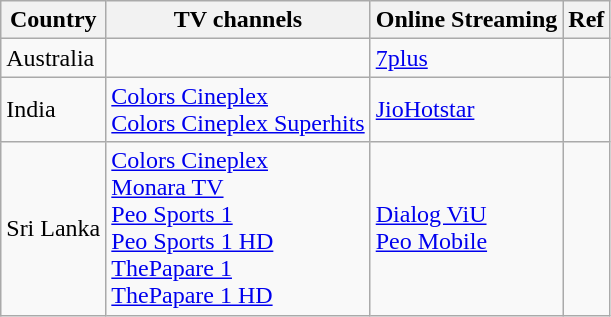<table class="wikitable">
<tr>
<th>Country</th>
<th>TV channels</th>
<th>Online Streaming</th>
<th>Ref</th>
</tr>
<tr>
<td>Australia</td>
<td></td>
<td><a href='#'>7plus</a></td>
<td></td>
</tr>
<tr>
<td>India</td>
<td><a href='#'>Colors Cineplex <br> Colors Cineplex Superhits</a></td>
<td><a href='#'>JioHotstar</a></td>
<td></td>
</tr>
<tr>
<td>Sri Lanka</td>
<td><a href='#'>Colors Cineplex</a> <br> <a href='#'>Monara TV</a> <br> <a href='#'>Peo Sports 1 <br> Peo Sports 1 HD</a> <br> <a href='#'>ThePapare 1 <br> ThePapare 1 HD</a></td>
<td><a href='#'>Dialog ViU</a> <br> <a href='#'>Peo Mobile</a></td>
<td></td>
</tr>
</table>
